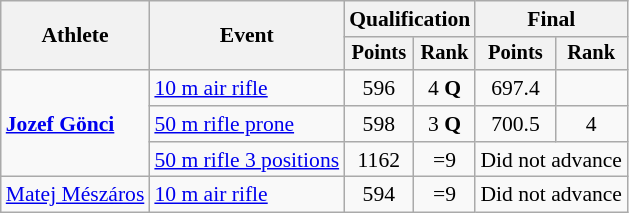<table class="wikitable" style="font-size:90%">
<tr>
<th rowspan="2">Athlete</th>
<th rowspan="2">Event</th>
<th colspan=2>Qualification</th>
<th colspan=2>Final</th>
</tr>
<tr style="font-size:95%">
<th>Points</th>
<th>Rank</th>
<th>Points</th>
<th>Rank</th>
</tr>
<tr align=center>
<td align=left rowspan=3><strong><a href='#'>Jozef Gönci</a></strong></td>
<td align=left><a href='#'>10 m air rifle</a></td>
<td>596</td>
<td>4 <strong>Q</strong></td>
<td>697.4</td>
<td></td>
</tr>
<tr align=center>
<td align=left><a href='#'>50 m rifle prone</a></td>
<td>598</td>
<td>3 <strong>Q</strong></td>
<td>700.5</td>
<td>4</td>
</tr>
<tr align=center>
<td align=left><a href='#'>50 m rifle 3 positions</a></td>
<td>1162</td>
<td>=9</td>
<td colspan=2>Did not advance</td>
</tr>
<tr align=center>
<td align=left><a href='#'>Matej Mészáros</a></td>
<td align=left><a href='#'>10 m air rifle</a></td>
<td>594</td>
<td>=9</td>
<td colspan=2>Did not advance</td>
</tr>
</table>
